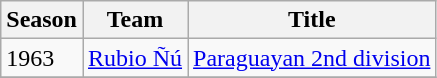<table class="wikitable">
<tr>
<th>Season</th>
<th>Team</th>
<th>Title</th>
</tr>
<tr>
<td>1963</td>
<td><a href='#'>Rubio Ñú</a></td>
<td><a href='#'>Paraguayan 2nd division</a></td>
</tr>
<tr>
</tr>
</table>
